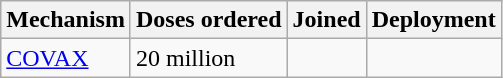<table class="wikitable">
<tr>
<th>Mechanism</th>
<th>Doses ordered</th>
<th>Joined</th>
<th>Deployment</th>
</tr>
<tr>
<td><a href='#'>COVAX</a></td>
<td>20 million</td>
<td></td>
<td></td>
</tr>
</table>
